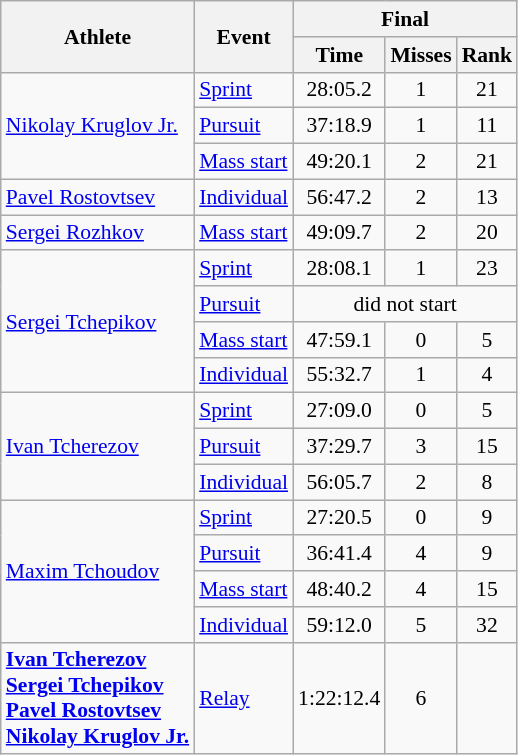<table class="wikitable" style="font-size:90%">
<tr>
<th rowspan="2">Athlete</th>
<th rowspan="2">Event</th>
<th colspan="3">Final</th>
</tr>
<tr>
<th>Time</th>
<th>Misses</th>
<th>Rank</th>
</tr>
<tr>
<td rowspan=3><a href='#'>Nikolay Kruglov Jr.</a></td>
<td><a href='#'>Sprint</a></td>
<td align="center">28:05.2</td>
<td align="center">1</td>
<td align="center">21</td>
</tr>
<tr>
<td><a href='#'>Pursuit</a></td>
<td align="center">37:18.9</td>
<td align="center">1</td>
<td align="center">11</td>
</tr>
<tr>
<td><a href='#'>Mass start</a></td>
<td align="center">49:20.1</td>
<td align="center">2</td>
<td align="center">21</td>
</tr>
<tr>
<td><a href='#'>Pavel Rostovtsev</a></td>
<td><a href='#'>Individual</a></td>
<td align="center">56:47.2</td>
<td align="center">2</td>
<td align="center">13</td>
</tr>
<tr>
<td><a href='#'>Sergei Rozhkov</a></td>
<td><a href='#'>Mass start</a></td>
<td align="center">49:09.7</td>
<td align="center">2</td>
<td align="center">20</td>
</tr>
<tr>
<td rowspan=4><a href='#'>Sergei Tchepikov</a></td>
<td><a href='#'>Sprint</a></td>
<td align="center">28:08.1</td>
<td align="center">1</td>
<td align="center">23</td>
</tr>
<tr>
<td><a href='#'>Pursuit</a></td>
<td colspan=3 align="center">did not start</td>
</tr>
<tr>
<td><a href='#'>Mass start</a></td>
<td align="center">47:59.1</td>
<td align="center">0</td>
<td align="center">5</td>
</tr>
<tr>
<td><a href='#'>Individual</a></td>
<td align="center">55:32.7</td>
<td align="center">1</td>
<td align="center">4</td>
</tr>
<tr>
<td rowspan=3><a href='#'>Ivan Tcherezov</a></td>
<td><a href='#'>Sprint</a></td>
<td align="center">27:09.0</td>
<td align="center">0</td>
<td align="center">5</td>
</tr>
<tr>
<td><a href='#'>Pursuit</a></td>
<td align="center">37:29.7</td>
<td align="center">3</td>
<td align="center">15</td>
</tr>
<tr>
<td><a href='#'>Individual</a></td>
<td align="center">56:05.7</td>
<td align="center">2</td>
<td align="center">8</td>
</tr>
<tr>
<td rowspan=4><a href='#'>Maxim Tchoudov</a></td>
<td><a href='#'>Sprint</a></td>
<td align="center">27:20.5</td>
<td align="center">0</td>
<td align="center">9</td>
</tr>
<tr>
<td><a href='#'>Pursuit</a></td>
<td align="center">36:41.4</td>
<td align="center">4</td>
<td align="center">9</td>
</tr>
<tr>
<td><a href='#'>Mass start</a></td>
<td align="center">48:40.2</td>
<td align="center">4</td>
<td align="center">15</td>
</tr>
<tr>
<td><a href='#'>Individual</a></td>
<td align="center">59:12.0</td>
<td align="center">5</td>
<td align="center">32</td>
</tr>
<tr>
<td><strong><a href='#'>Ivan Tcherezov</a><br><a href='#'>Sergei Tchepikov</a><br><a href='#'>Pavel Rostovtsev</a><br><a href='#'>Nikolay Kruglov Jr.</a></strong></td>
<td><a href='#'>Relay</a></td>
<td align="center">1:22:12.4</td>
<td align="center">6</td>
<td align="center"></td>
</tr>
</table>
